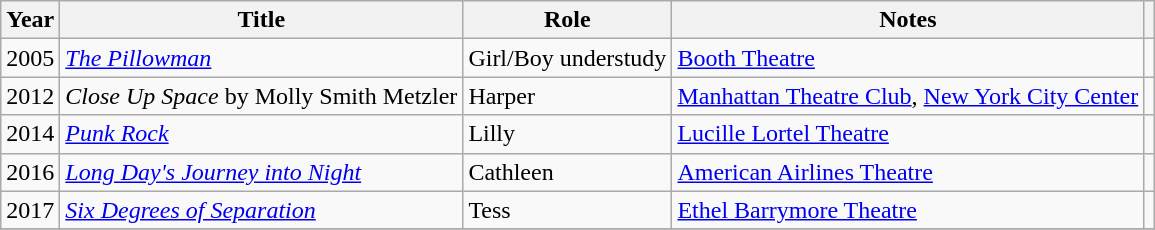<table class="wikitable">
<tr>
<th>Year</th>
<th>Title</th>
<th>Role</th>
<th class="unsortable">Notes</th>
<th class="unsortable"></th>
</tr>
<tr>
<td>2005</td>
<td><em><a href='#'>The Pillowman</a></em></td>
<td>Girl/Boy understudy</td>
<td><a href='#'>Booth Theatre</a></td>
<td></td>
</tr>
<tr>
<td>2012</td>
<td><em>Close Up Space</em> by Molly Smith Metzler</td>
<td>Harper</td>
<td><a href='#'>Manhattan Theatre Club</a>, <a href='#'>New York City Center</a></td>
<td></td>
</tr>
<tr>
<td>2014</td>
<td><em><a href='#'>Punk Rock</a></em></td>
<td>Lilly</td>
<td><a href='#'>Lucille Lortel Theatre</a></td>
<td></td>
</tr>
<tr>
<td>2016</td>
<td><em><a href='#'>Long Day's Journey into Night</a></em></td>
<td>Cathleen</td>
<td><a href='#'>American Airlines Theatre</a></td>
<td></td>
</tr>
<tr>
<td>2017</td>
<td><em><a href='#'>Six Degrees of Separation</a></em></td>
<td>Tess</td>
<td><a href='#'>Ethel Barrymore Theatre</a></td>
<td></td>
</tr>
<tr>
</tr>
</table>
